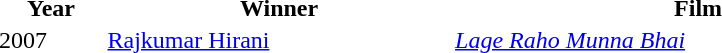<table width="50%" border="0" cellpadding="1" cellspacing="1">
<tr>
<th>Year</th>
<th>Winner</th>
<th>Film</th>
</tr>
<tr>
<td>2007</td>
<td><a href='#'>Rajkumar Hirani</a></td>
<td><em><a href='#'>Lage Raho Munna Bhai</a></em> </td>
</tr>
<tr bgcolor="#edf3fe">
</tr>
</table>
